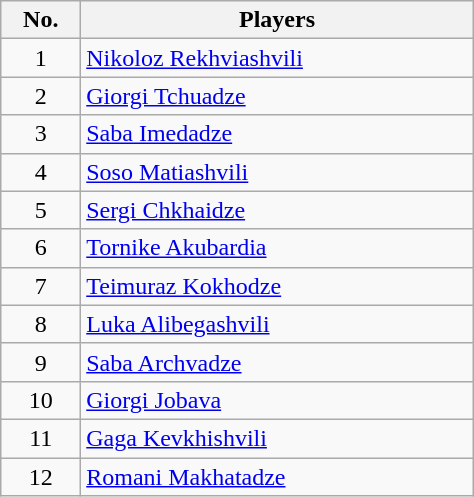<table class="wikitable" style="text-align: center; width:25%">
<tr>
<th>No.</th>
<th>Players</th>
</tr>
<tr>
<td>1</td>
<td align="left"><a href='#'>Nikoloz Rekhviashvili</a></td>
</tr>
<tr>
<td>2</td>
<td align="left"><a href='#'>Giorgi Tchuadze</a></td>
</tr>
<tr>
<td>3</td>
<td align="left"><a href='#'>Saba Imedadze</a></td>
</tr>
<tr>
<td>4</td>
<td align="left"><a href='#'>Soso Matiashvili</a></td>
</tr>
<tr>
<td>5</td>
<td align="left"><a href='#'>Sergi Chkhaidze</a></td>
</tr>
<tr>
<td>6</td>
<td align="left"><a href='#'>Tornike Akubardia</a></td>
</tr>
<tr>
<td>7</td>
<td align="left"><a href='#'>Teimuraz Kokhodze</a></td>
</tr>
<tr>
<td>8</td>
<td align="left"><a href='#'>Luka Alibegashvili</a></td>
</tr>
<tr>
<td>9</td>
<td align="left"><a href='#'>Saba Archvadze</a></td>
</tr>
<tr>
<td>10</td>
<td align="left"><a href='#'>Giorgi Jobava</a></td>
</tr>
<tr>
<td>11</td>
<td align="left"><a href='#'>Gaga Kevkhishvili</a></td>
</tr>
<tr>
<td>12</td>
<td align="left"><a href='#'>Romani Makhatadze</a></td>
</tr>
</table>
